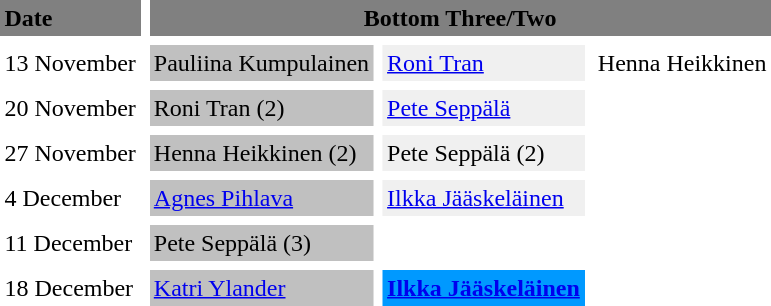<table cellpadding=3 cellspacing=6>
<tr style="background:gray;">
<td><strong>Date</strong></td>
<td colspan="3" style="text-align:center;"><strong>Bottom Three/Two</strong></td>
</tr>
<tr>
<td>13 November</td>
<td style="background:silver;">Pauliina Kumpulainen</td>
<td style="background:#f0f0f0;"><a href='#'>Roni Tran</a></td>
<td>Henna Heikkinen</td>
</tr>
<tr>
<td>20 November</td>
<td style="background:silver;">Roni Tran (2)</td>
<td style="background:#f0f0f0;"><a href='#'>Pete Seppälä</a></td>
</tr>
<tr>
<td>27 November</td>
<td style="background:silver;">Henna Heikkinen (2)</td>
<td style="background:#f0f0f0;">Pete Seppälä (2)</td>
<td></td>
</tr>
<tr>
<td>4 December</td>
<td style="background:silver;"><a href='#'>Agnes Pihlava</a></td>
<td style="background:#f0f0f0;"><a href='#'>Ilkka Jääskeläinen</a></td>
<td></td>
</tr>
<tr>
<td>11 December</td>
<td style="background:silver;">Pete Seppälä (3)</td>
<td></td>
</tr>
<tr>
<td>18 December</td>
<td style="background:silver;"><a href='#'>Katri Ylander</a></td>
<td style="background:#09f;"><strong><a href='#'>Ilkka Jääskeläinen</a></strong></td>
</tr>
</table>
